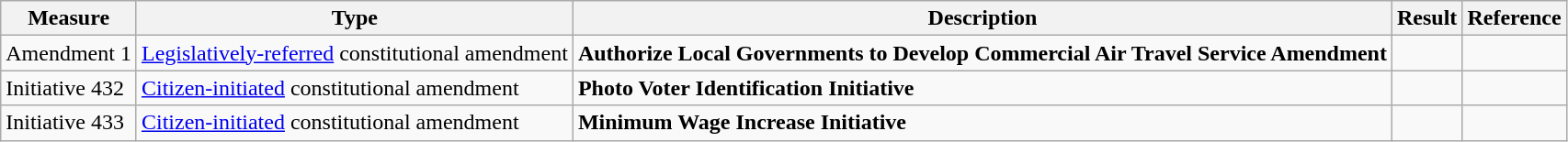<table class="wikitable">
<tr>
<th>Measure</th>
<th>Type</th>
<th>Description</th>
<th>Result</th>
<th>Reference</th>
</tr>
<tr>
<td>Amendment 1</td>
<td><a href='#'>Legislatively-referred</a> constitutional amendment</td>
<td><strong>Authorize Local Governments to Develop Commercial Air Travel Service Amendment</strong></td>
<td></td>
<td></td>
</tr>
<tr>
<td>Initiative 432</td>
<td><a href='#'>Citizen-initiated</a> constitutional amendment</td>
<td><strong>Photo Voter Identification Initiative</strong></td>
<td></td>
<td></td>
</tr>
<tr>
<td>Initiative 433</td>
<td><a href='#'>Citizen-initiated</a> constitutional amendment</td>
<td><strong>Minimum Wage Increase Initiative</strong></td>
<td></td>
<td></td>
</tr>
</table>
